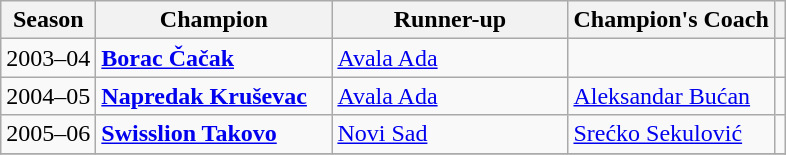<table class="wikitable">
<tr>
<th>Season</th>
<th width=150>Champion</th>
<th width=150>Runner-up</th>
<th>Champion's Coach</th>
<th></th>
</tr>
<tr>
<td>2003–04</td>
<td><strong><a href='#'>Borac Čačak</a></strong></td>
<td><a href='#'>Avala Ada</a></td>
<td></td>
<td></td>
</tr>
<tr>
<td>2004–05</td>
<td><strong><a href='#'>Napredak Kruševac</a></strong></td>
<td><a href='#'>Avala Ada</a></td>
<td> <a href='#'>Aleksandar Bućan</a></td>
<td></td>
</tr>
<tr>
<td>2005–06</td>
<td><strong><a href='#'>Swisslion Takovo</a></strong></td>
<td><a href='#'>Novi Sad</a></td>
<td> <a href='#'>Srećko Sekulović</a></td>
<td></td>
</tr>
<tr>
</tr>
</table>
